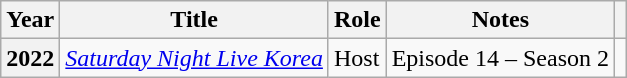<table class="wikitable sortable plainrowheaders">
<tr>
<th scope="col">Year</th>
<th scope="col">Title</th>
<th scope="col">Role</th>
<th scope="col">Notes</th>
<th scope="col" class="unsortable"></th>
</tr>
<tr>
<th scope="row">2022</th>
<td><em><a href='#'>Saturday Night Live Korea</a></em></td>
<td>Host</td>
<td>Episode 14 – Season 2</td>
<td></td>
</tr>
</table>
